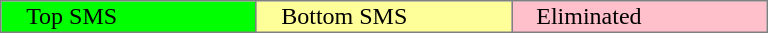<table border="2" style="margin:1em auto; border:1px solid gray; border-collapse:collapse;">
<tr>
<td style="background:lime; padding-left: 1em;" width="20%">Top SMS</td>
<td style="background:#FFFF99; padding-left: 1em;" width="20%">Bottom SMS</td>
<td bgcolor="pink" style="padding-left: 1em;" width="20%">Eliminated</td>
</tr>
</table>
